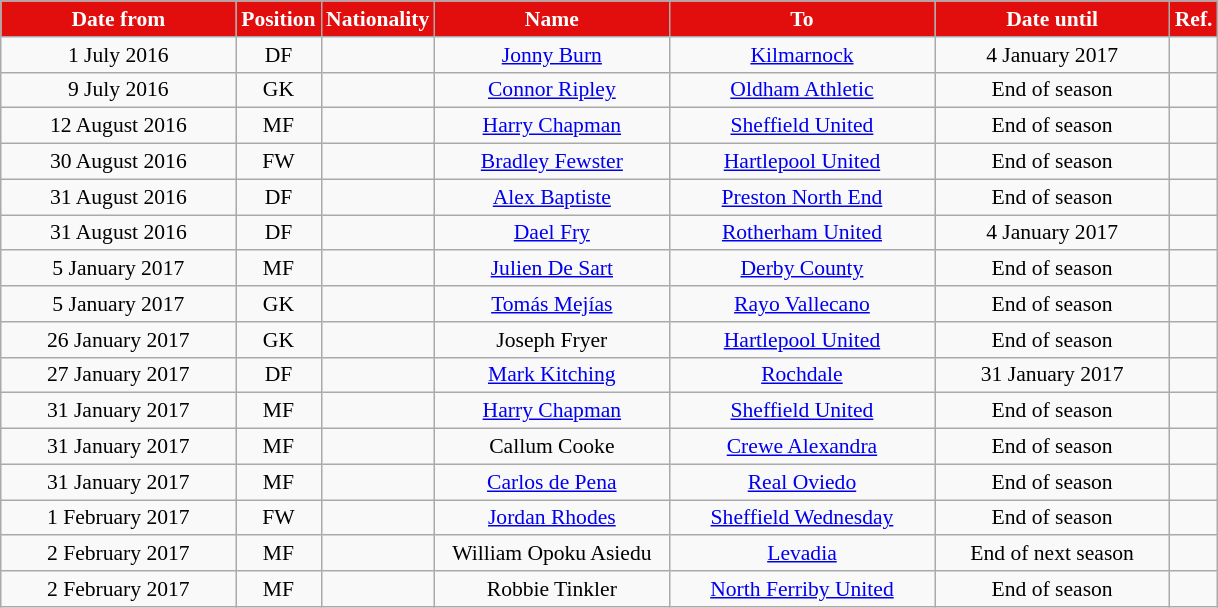<table class="wikitable"  style="text-align:center; font-size:90%; ">
<tr>
<th style="background:#E20E0E; color:white; width:150px;">Date from</th>
<th style="background:#E20E0E; color:white; width:50px;">Position</th>
<th style="background:#E20E0E; color:white; width:50px;">Nationality</th>
<th style="background:#E20E0E; color:white; width:150px;">Name</th>
<th style="background:#E20E0E; color:white; width:170px;">To</th>
<th style="background:#E20E0E; color:white; width:150px;">Date until</th>
<th style="background:#E20E0E; color:white; width:25px;">Ref.</th>
</tr>
<tr>
<td>1 July 2016</td>
<td>DF</td>
<td></td>
<td><a href='#'>Jonny Burn</a></td>
<td> <a href='#'>Kilmarnock</a></td>
<td>4 January 2017</td>
<td></td>
</tr>
<tr>
<td>9 July 2016</td>
<td>GK</td>
<td></td>
<td><a href='#'>Connor Ripley</a></td>
<td> <a href='#'>Oldham Athletic</a></td>
<td>End of season</td>
<td></td>
</tr>
<tr>
<td>12 August 2016</td>
<td>MF</td>
<td></td>
<td><a href='#'>Harry Chapman</a></td>
<td> <a href='#'>Sheffield United</a></td>
<td>End of season</td>
<td></td>
</tr>
<tr>
<td>30 August 2016</td>
<td>FW</td>
<td></td>
<td><a href='#'>Bradley Fewster</a></td>
<td> <a href='#'>Hartlepool United</a></td>
<td>End of season</td>
<td></td>
</tr>
<tr>
<td>31 August 2016</td>
<td>DF</td>
<td></td>
<td><a href='#'>Alex Baptiste</a></td>
<td> <a href='#'>Preston North End</a></td>
<td>End of season</td>
<td></td>
</tr>
<tr>
<td>31 August 2016</td>
<td>DF</td>
<td></td>
<td><a href='#'>Dael Fry</a></td>
<td> <a href='#'>Rotherham United</a></td>
<td>4 January 2017</td>
<td></td>
</tr>
<tr>
<td>5 January 2017</td>
<td>MF</td>
<td></td>
<td><a href='#'>Julien De Sart</a></td>
<td> <a href='#'>Derby County</a></td>
<td>End of season</td>
<td></td>
</tr>
<tr>
<td>5 January 2017</td>
<td>GK</td>
<td></td>
<td><a href='#'>Tomás Mejías</a></td>
<td> <a href='#'>Rayo Vallecano</a></td>
<td>End of season</td>
<td></td>
</tr>
<tr>
<td>26 January 2017</td>
<td>GK</td>
<td></td>
<td>Joseph Fryer</td>
<td> <a href='#'>Hartlepool United</a></td>
<td>End of season</td>
<td></td>
</tr>
<tr>
<td>27 January 2017</td>
<td>DF</td>
<td></td>
<td><a href='#'>Mark Kitching</a></td>
<td> <a href='#'>Rochdale</a></td>
<td>31 January 2017</td>
<td></td>
</tr>
<tr>
<td>31 January 2017</td>
<td>MF</td>
<td></td>
<td><a href='#'>Harry Chapman</a></td>
<td> <a href='#'>Sheffield United</a></td>
<td>End of season</td>
<td></td>
</tr>
<tr>
<td>31 January 2017</td>
<td>MF</td>
<td></td>
<td>Callum Cooke</td>
<td> <a href='#'>Crewe Alexandra</a></td>
<td>End of season</td>
<td></td>
</tr>
<tr>
<td>31 January 2017</td>
<td>MF</td>
<td></td>
<td><a href='#'>Carlos de Pena</a></td>
<td> <a href='#'>Real Oviedo</a></td>
<td>End of season</td>
<td></td>
</tr>
<tr>
<td>1 February 2017</td>
<td>FW</td>
<td></td>
<td><a href='#'>Jordan Rhodes</a></td>
<td> <a href='#'>Sheffield Wednesday</a></td>
<td>End of season</td>
<td></td>
</tr>
<tr>
<td>2 February 2017</td>
<td>MF</td>
<td></td>
<td>William Opoku Asiedu</td>
<td> <a href='#'>Levadia</a></td>
<td>End of next season</td>
<td></td>
</tr>
<tr>
<td>2 February 2017</td>
<td>MF</td>
<td></td>
<td>Robbie Tinkler</td>
<td> <a href='#'>North Ferriby United</a></td>
<td>End of season</td>
<td></td>
</tr>
</table>
